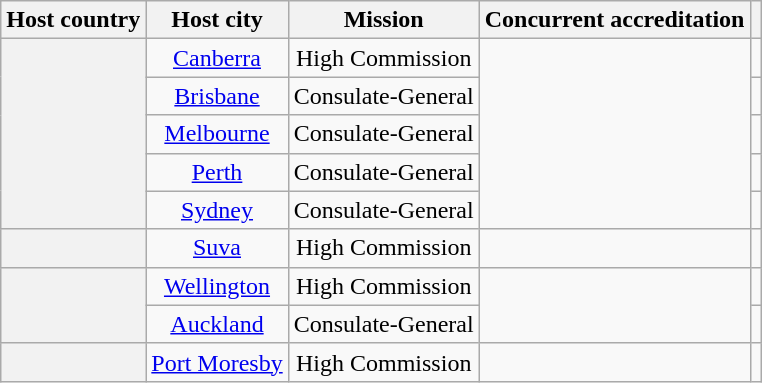<table class="wikitable plainrowheaders" style="text-align:center;">
<tr>
<th scope="col">Host country</th>
<th scope="col">Host city</th>
<th scope="col">Mission</th>
<th scope="col">Concurrent accreditation</th>
<th scope="col"></th>
</tr>
<tr>
<th scope="row" rowspan="5"></th>
<td><a href='#'>Canberra</a></td>
<td>High Commission</td>
<td rowspan="5"></td>
<td></td>
</tr>
<tr>
<td><a href='#'>Brisbane</a></td>
<td>Consulate-General</td>
<td></td>
</tr>
<tr>
<td><a href='#'>Melbourne</a></td>
<td>Consulate-General</td>
<td></td>
</tr>
<tr>
<td><a href='#'>Perth</a></td>
<td>Consulate-General</td>
<td></td>
</tr>
<tr>
<td><a href='#'>Sydney</a></td>
<td>Consulate-General</td>
<td></td>
</tr>
<tr>
<th scope="row"></th>
<td><a href='#'>Suva</a></td>
<td>High Commission</td>
<td></td>
<td></td>
</tr>
<tr>
<th scope="row" rowspan="2"></th>
<td><a href='#'>Wellington</a></td>
<td>High Commission</td>
<td rowspan="2"></td>
<td></td>
</tr>
<tr>
<td><a href='#'>Auckland</a></td>
<td>Consulate-General</td>
<td></td>
</tr>
<tr>
<th scope="row"></th>
<td><a href='#'>Port Moresby</a></td>
<td>High Commission</td>
<td></td>
<td></td>
</tr>
</table>
